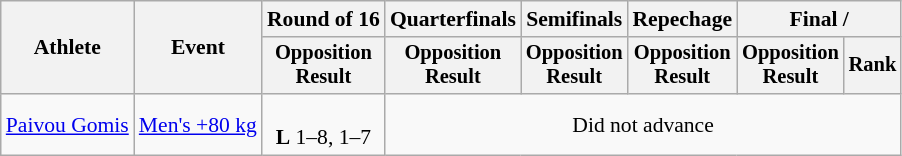<table class=wikitable style=font-size:90%;text-align:center>
<tr>
<th rowspan=2>Athlete</th>
<th rowspan=2>Event</th>
<th>Round of 16</th>
<th>Quarterfinals</th>
<th>Semifinals</th>
<th>Repechage</th>
<th colspan=2>Final / </th>
</tr>
<tr style=font-size:95%>
<th>Opposition<br>Result</th>
<th>Opposition<br>Result</th>
<th>Opposition<br>Result</th>
<th>Opposition<br>Result</th>
<th>Opposition<br>Result</th>
<th>Rank</th>
</tr>
<tr>
<td align=left><a href='#'>Paivou Gomis</a></td>
<td align=left><a href='#'>Men's +80 kg</a></td>
<td><br><strong>L</strong> 1–8, 1–7</td>
<td colspan="5">Did not advance</td>
</tr>
</table>
